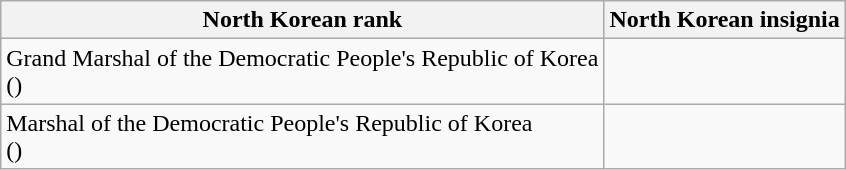<table class="wikitable">
<tr>
<th><strong>North Korean rank</strong></th>
<th><strong>North Korean insignia</strong></th>
</tr>
<tr>
<td>Grand Marshal of the Democratic People's Republic of Korea<br>()</td>
<td></td>
</tr>
<tr>
<td>Marshal of the Democratic People's Republic of Korea<br>()</td>
<td></td>
</tr>
</table>
